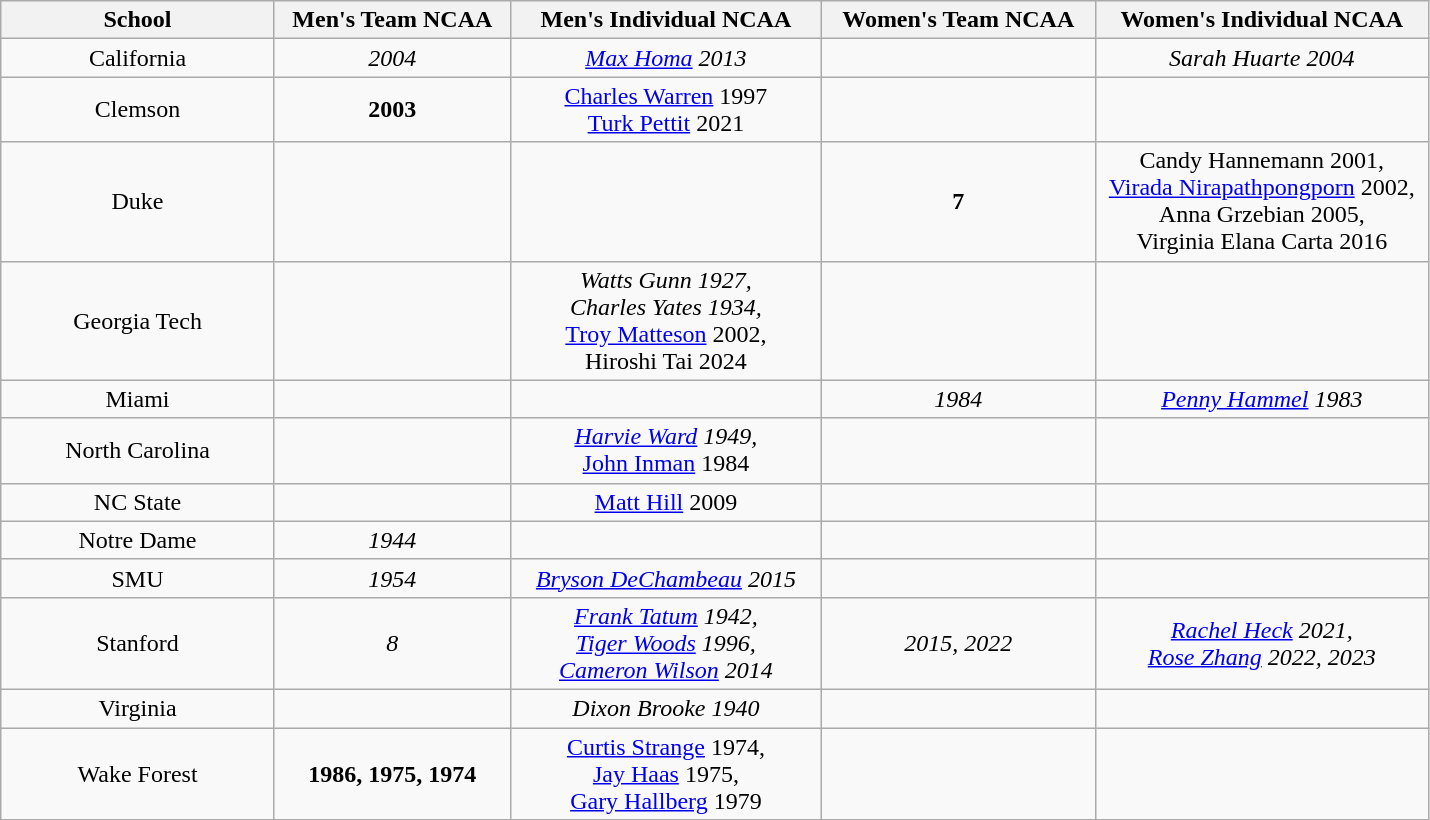<table class="wikitable sortable" style="text-align: center;">
<tr>
<th style="width:175px;">School</th>
<th style="width:150px;">Men's Team NCAA</th>
<th style="width:200px;">Men's Individual NCAA</th>
<th style="width:175px;">Women's Team NCAA</th>
<th style="width:215px;">Women's Individual NCAA</th>
</tr>
<tr>
<td>California</td>
<td><em>2004</em></td>
<td><em><a href='#'>Max Homa</a> 2013</em></td>
<td></td>
<td><em>Sarah Huarte 2004</em></td>
</tr>
<tr>
<td>Clemson</td>
<td><strong>2003</strong></td>
<td><a href='#'>Charles Warren</a> 1997<br><a href='#'>Turk Pettit</a> 2021</td>
<td></td>
<td></td>
</tr>
<tr>
<td>Duke</td>
<td></td>
<td></td>
<td><strong>7</strong><br></td>
<td>Candy Hannemann 2001,<br><a href='#'>Virada Nirapathpongporn</a> 2002,<br>Anna Grzebian 2005,<br>Virginia Elana Carta 2016</td>
</tr>
<tr>
<td>Georgia Tech</td>
<td></td>
<td><em>Watts Gunn 1927,<br>Charles Yates 1934,</em><br><a href='#'>Troy Matteson</a> 2002, <br>Hiroshi Tai 2024</td>
<td></td>
<td></td>
</tr>
<tr>
<td>Miami</td>
<td></td>
<td></td>
<td><em>1984</em></td>
<td><em><a href='#'>Penny Hammel</a> 1983</em></td>
</tr>
<tr>
<td>North Carolina</td>
<td></td>
<td><em><a href='#'>Harvie Ward</a> 1949,</em><br><a href='#'>John Inman</a> 1984</td>
<td></td>
<td></td>
</tr>
<tr>
<td>NC State</td>
<td></td>
<td><a href='#'>Matt Hill</a> 2009</td>
<td></td>
<td></td>
</tr>
<tr>
<td>Notre Dame</td>
<td><em>1944</em></td>
<td></td>
<td></td>
<td></td>
</tr>
<tr>
<td>SMU</td>
<td><em>1954</em></td>
<td><em><a href='#'>Bryson DeChambeau</a> 2015</em></td>
<td></td>
<td></td>
</tr>
<tr>
<td>Stanford</td>
<td><em>8</em><br></td>
<td><em><a href='#'>Frank Tatum</a> 1942,<br><a href='#'>Tiger Woods</a> 1996,<br><a href='#'>Cameron Wilson</a> 2014</em></td>
<td><em>2015, 2022</em></td>
<td><em><a href='#'>Rachel Heck</a> 2021,<br><a href='#'>Rose Zhang</a> 2022, 2023</em></td>
</tr>
<tr>
<td>Virginia</td>
<td></td>
<td><em>Dixon Brooke 1940</em></td>
<td></td>
<td></td>
</tr>
<tr>
<td>Wake Forest</td>
<td><strong>1986, 1975, 1974</strong></td>
<td><a href='#'>Curtis Strange</a> 1974,<br><a href='#'>Jay Haas</a> 1975,<br><a href='#'>Gary Hallberg</a> 1979</td>
<td></td>
<td></td>
</tr>
</table>
